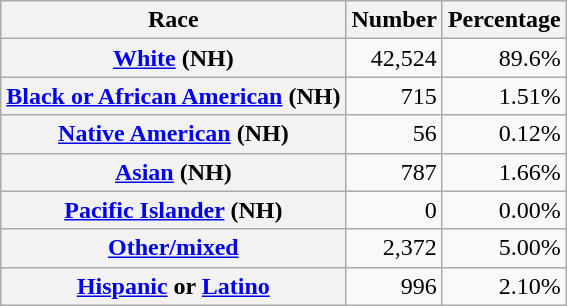<table class="wikitable" style="text-align:right">
<tr>
<th scope="col">Race</th>
<th scope="col">Number</th>
<th scope="col">Percentage</th>
</tr>
<tr>
<th scope="row"><a href='#'>White</a> (NH)</th>
<td>42,524</td>
<td>89.6%</td>
</tr>
<tr>
<th scope="row"><a href='#'>Black or African American</a> (NH)</th>
<td>715</td>
<td>1.51%</td>
</tr>
<tr>
<th scope="row"><a href='#'>Native American</a> (NH)</th>
<td>56</td>
<td>0.12%</td>
</tr>
<tr>
<th scope="row"><a href='#'>Asian</a> (NH)</th>
<td>787</td>
<td>1.66%</td>
</tr>
<tr>
<th scope="row"><a href='#'>Pacific Islander</a> (NH)</th>
<td>0</td>
<td>0.00%</td>
</tr>
<tr>
<th scope="row"><a href='#'>Other/mixed</a></th>
<td>2,372</td>
<td>5.00%</td>
</tr>
<tr>
<th scope="row"><a href='#'>Hispanic</a> or <a href='#'>Latino</a></th>
<td>996</td>
<td>2.10%</td>
</tr>
</table>
